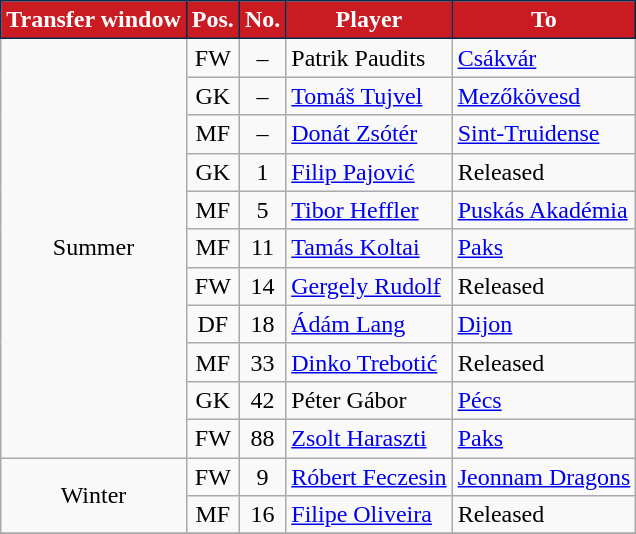<table class="wikitable plainrowheaders sortable">
<tr>
<th style="background-color:#CA1A22;color:white;border:1px solid #06284B">Transfer window</th>
<th style="background-color:#CA1A22;color:white;border:1px solid #06284B">Pos.</th>
<th style="background-color:#CA1A22;color:white;border:1px solid #06284B">No.</th>
<th style="background-color:#CA1A22;color:white;border:1px solid #06284B">Player</th>
<th style="background-color:#CA1A22;color:white;border:1px solid #06284B">To</th>
</tr>
<tr>
<td rowspan="11" style="text-align:center;">Summer</td>
<td style=text-align:center;>FW</td>
<td style=text-align:center;>–</td>
<td style=text-align:left;> Patrik Paudits</td>
<td style=text-align:left;> <a href='#'>Csákvár</a></td>
</tr>
<tr>
<td style=text-align:center;>GK</td>
<td style=text-align:center;>–</td>
<td style=text-align:left;> <a href='#'>Tomáš Tujvel</a></td>
<td style=text-align:left;> <a href='#'>Mezőkövesd</a></td>
</tr>
<tr>
<td style=text-align:center;>MF</td>
<td style=text-align:center;>–</td>
<td style=text-align:left;> <a href='#'>Donát Zsótér</a></td>
<td style=text-align:left;> <a href='#'>Sint-Truidense</a></td>
</tr>
<tr>
<td style=text-align:center;>GK</td>
<td style=text-align:center;>1</td>
<td style=text-align:left;> <a href='#'>Filip Pajović</a></td>
<td style=text-align:left;>Released</td>
</tr>
<tr>
<td style=text-align:center;>MF</td>
<td style=text-align:center;>5</td>
<td style=text-align:left;> <a href='#'>Tibor Heffler</a></td>
<td style=text-align:left;> <a href='#'>Puskás Akadémia</a></td>
</tr>
<tr>
<td style=text-align:center;>MF</td>
<td style=text-align:center;>11</td>
<td style=text-align:left;> <a href='#'>Tamás Koltai</a></td>
<td style=text-align:left;> <a href='#'>Paks</a></td>
</tr>
<tr>
<td style=text-align:center;>FW</td>
<td style=text-align:center;>14</td>
<td style=text-align:left;> <a href='#'>Gergely Rudolf</a></td>
<td style=text-align:left;>Released</td>
</tr>
<tr>
<td style=text-align:center;>DF</td>
<td style=text-align:center;>18</td>
<td style=text-align:left;> <a href='#'>Ádám Lang</a></td>
<td style=text-align:left;> <a href='#'>Dijon</a></td>
</tr>
<tr>
<td style=text-align:center;>MF</td>
<td style=text-align:center;>33</td>
<td style=text-align:left;> <a href='#'>Dinko Trebotić</a></td>
<td style=text-align:left;>Released</td>
</tr>
<tr>
<td style=text-align:center;>GK</td>
<td style=text-align:center;>42</td>
<td style=text-align:left;> Péter Gábor</td>
<td style=text-align:left;> <a href='#'>Pécs</a></td>
</tr>
<tr>
<td style=text-align:center;>FW</td>
<td style=text-align:center;>88</td>
<td style=text-align:left;> <a href='#'>Zsolt Haraszti</a></td>
<td style=text-align:left;> <a href='#'>Paks</a></td>
</tr>
<tr>
<td rowspan="2" style="text-align:center;">Winter</td>
<td style=text-align:center;>FW</td>
<td style=text-align:center;>9</td>
<td style=text-align:left;> <a href='#'>Róbert Feczesin</a></td>
<td style=text-align:left;> <a href='#'>Jeonnam Dragons</a></td>
</tr>
<tr>
<td style=text-align:center;>MF</td>
<td style=text-align:center;>16</td>
<td style=text-align:left;> <a href='#'>Filipe Oliveira</a></td>
<td style=text-align:left;>Released</td>
</tr>
<tr>
</tr>
</table>
